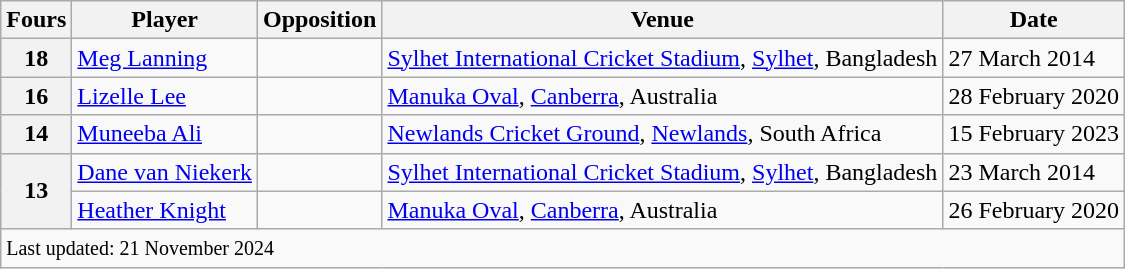<table class="wikitable sortable">
<tr>
<th>Fours</th>
<th>Player</th>
<th>Opposition</th>
<th>Venue</th>
<th>Date</th>
</tr>
<tr>
<th>18</th>
<td> <a href='#'>Meg Lanning</a></td>
<td></td>
<td><a href='#'>Sylhet International Cricket Stadium</a>, <a href='#'>Sylhet</a>, Bangladesh</td>
<td>27 March 2014</td>
</tr>
<tr>
<th>16</th>
<td> <a href='#'>Lizelle Lee</a></td>
<td></td>
<td><a href='#'>Manuka Oval</a>, <a href='#'>Canberra</a>, Australia</td>
<td>28 February 2020</td>
</tr>
<tr>
<th>14</th>
<td> <a href='#'>Muneeba Ali</a></td>
<td></td>
<td><a href='#'>Newlands Cricket Ground</a>, <a href='#'>Newlands</a>, South Africa</td>
<td>15 February 2023</td>
</tr>
<tr>
<th rowspan="2">13</th>
<td> <a href='#'>Dane van Niekerk</a></td>
<td></td>
<td><a href='#'>Sylhet International Cricket Stadium</a>, <a href='#'>Sylhet</a>, Bangladesh</td>
<td>23 March 2014</td>
</tr>
<tr>
<td> <a href='#'>Heather Knight</a></td>
<td></td>
<td><a href='#'>Manuka Oval</a>, <a href='#'>Canberra</a>, Australia</td>
<td>26 February 2020</td>
</tr>
<tr>
<td colspan="10"><small>Last updated: 21 November 2024</small></td>
</tr>
</table>
